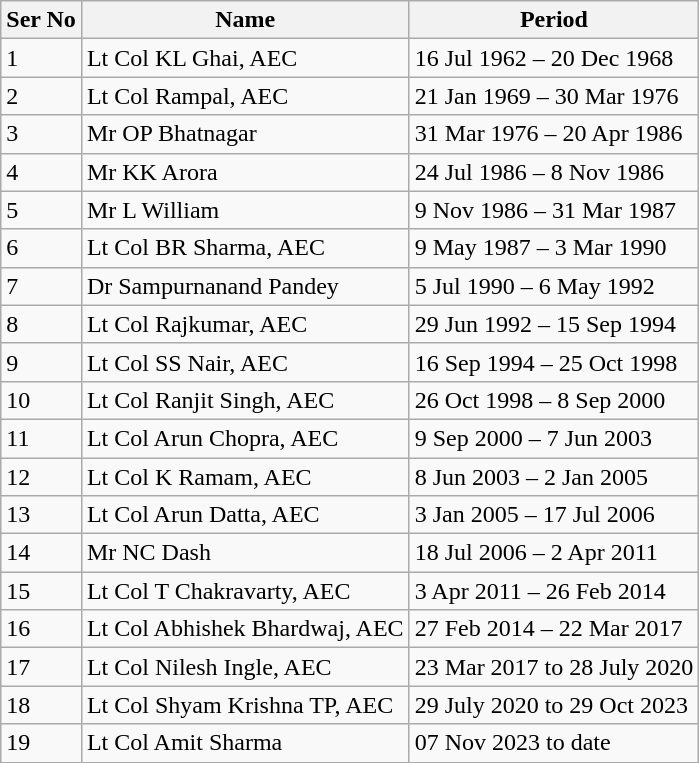<table class="wikitable">
<tr>
<th>Ser No</th>
<th>Name</th>
<th>Period</th>
</tr>
<tr>
<td>1</td>
<td>Lt Col KL Ghai, AEC</td>
<td>16 Jul 1962 – 20 Dec 1968</td>
</tr>
<tr>
<td>2</td>
<td>Lt Col Rampal, AEC</td>
<td>21 Jan 1969 – 30 Mar 1976</td>
</tr>
<tr>
<td>3</td>
<td>Mr OP Bhatnagar</td>
<td>31 Mar 1976 – 20 Apr 1986</td>
</tr>
<tr>
<td>4</td>
<td>Mr KK Arora</td>
<td>24 Jul 1986 – 8 Nov 1986</td>
</tr>
<tr>
<td>5</td>
<td>Mr L William</td>
<td>9 Nov 1986 – 31 Mar 1987</td>
</tr>
<tr>
<td>6</td>
<td>Lt Col BR Sharma, AEC</td>
<td>9 May 1987 – 3 Mar 1990</td>
</tr>
<tr>
<td>7</td>
<td>Dr Sampurnanand Pandey</td>
<td>5 Jul 1990 – 6 May 1992</td>
</tr>
<tr>
<td>8</td>
<td>Lt Col Rajkumar, AEC</td>
<td>29 Jun 1992 – 15 Sep 1994</td>
</tr>
<tr>
<td>9</td>
<td>Lt Col SS Nair, AEC</td>
<td>16 Sep 1994 – 25 Oct 1998</td>
</tr>
<tr>
<td>10</td>
<td>Lt Col Ranjit Singh, AEC</td>
<td>26 Oct 1998 – 8 Sep 2000</td>
</tr>
<tr>
<td>11</td>
<td>Lt Col Arun Chopra, AEC</td>
<td>9 Sep 2000 – 7 Jun 2003</td>
</tr>
<tr>
<td>12</td>
<td>Lt Col K Ramam, AEC</td>
<td>8 Jun 2003 – 2 Jan 2005</td>
</tr>
<tr>
<td>13</td>
<td>Lt Col Arun Datta, AEC</td>
<td>3 Jan 2005 – 17 Jul 2006</td>
</tr>
<tr>
<td>14</td>
<td>Mr NC Dash</td>
<td>18 Jul 2006 – 2 Apr 2011</td>
</tr>
<tr>
<td>15</td>
<td>Lt Col T Chakravarty, AEC</td>
<td>3 Apr 2011 – 26 Feb 2014</td>
</tr>
<tr>
<td>16</td>
<td>Lt Col Abhishek Bhardwaj, AEC</td>
<td>27 Feb 2014 – 22 Mar 2017</td>
</tr>
<tr>
<td>17</td>
<td>Lt Col Nilesh Ingle, AEC</td>
<td>23 Mar 2017 to 28 July 2020</td>
</tr>
<tr>
<td>18</td>
<td>Lt Col Shyam Krishna TP, AEC</td>
<td>29 July 2020 to 29 Oct 2023</td>
</tr>
<tr>
<td>19</td>
<td>Lt Col Amit Sharma</td>
<td>07 Nov 2023 to date</td>
</tr>
</table>
